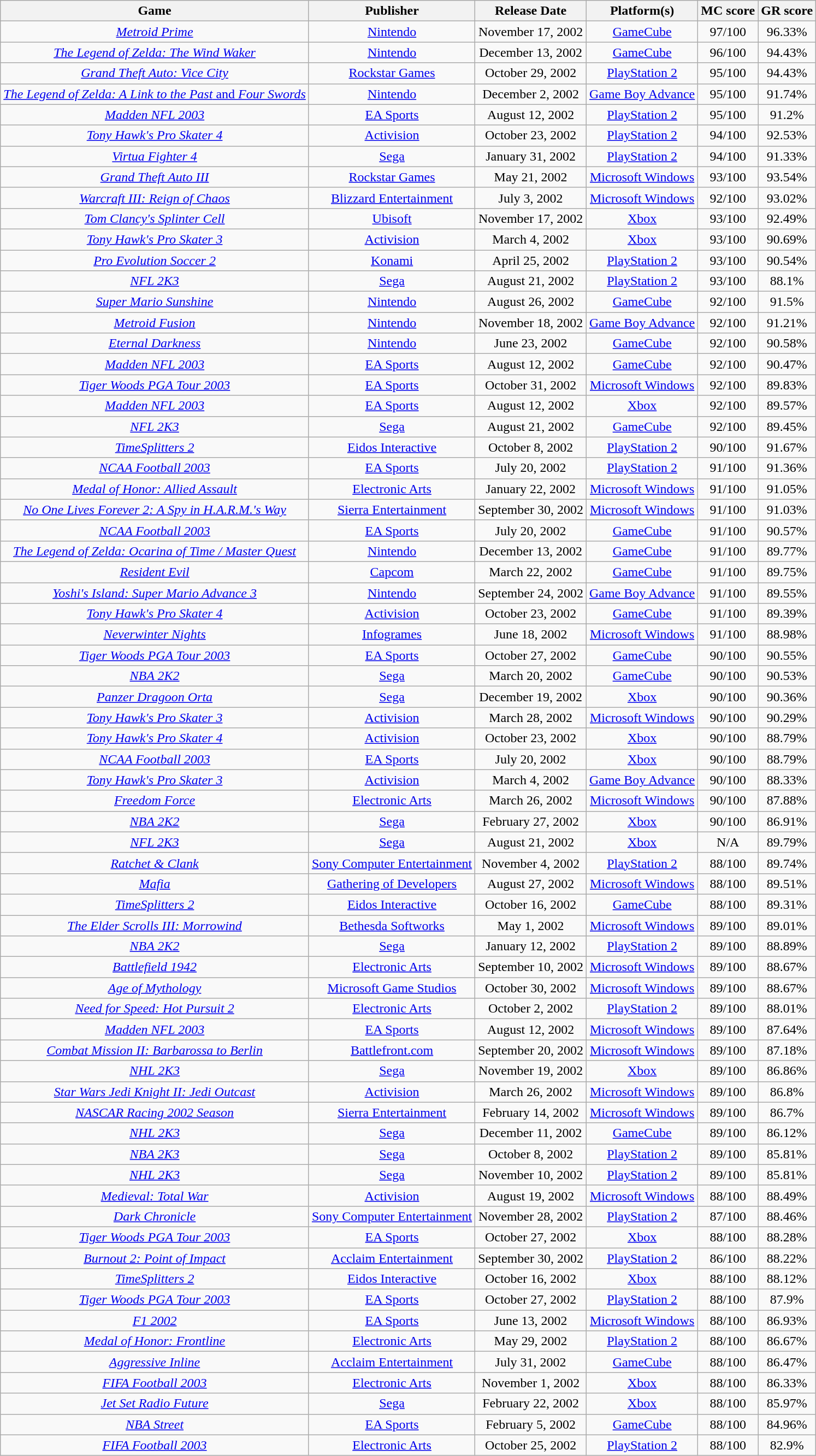<table class="wikitable sortable" style="text-align:center;">
<tr>
<th scope="col">Game</th>
<th scope="col">Publisher</th>
<th scope="col">Release Date</th>
<th scope="col">Platform(s)</th>
<th scope="col">MC score</th>
<th scope="col">GR score</th>
</tr>
<tr>
<td><em><a href='#'>Metroid Prime</a></em></td>
<td><a href='#'>Nintendo</a></td>
<td>November 17, 2002</td>
<td><a href='#'>GameCube</a></td>
<td>97/100</td>
<td>96.33%</td>
</tr>
<tr>
<td><em><a href='#'>The Legend of Zelda: The Wind Waker</a></em></td>
<td><a href='#'>Nintendo</a></td>
<td>December 13, 2002</td>
<td><a href='#'>GameCube</a></td>
<td>96/100</td>
<td>94.43%</td>
</tr>
<tr>
<td><em><a href='#'>Grand Theft Auto: Vice City</a></em></td>
<td><a href='#'>Rockstar Games</a></td>
<td>October 29, 2002</td>
<td><a href='#'>PlayStation 2</a></td>
<td>95/100</td>
<td>94.43%</td>
</tr>
<tr>
<td><a href='#'><em>The Legend of Zelda: A Link to the Past</em> and <em>Four Swords</em></a></td>
<td><a href='#'>Nintendo</a></td>
<td>December 2, 2002</td>
<td><a href='#'>Game Boy Advance</a></td>
<td>95/100</td>
<td>91.74%</td>
</tr>
<tr>
<td><em><a href='#'>Madden NFL 2003</a></em></td>
<td><a href='#'>EA Sports</a></td>
<td>August 12, 2002</td>
<td><a href='#'>PlayStation 2</a></td>
<td>95/100</td>
<td>91.2%</td>
</tr>
<tr>
<td><em><a href='#'>Tony Hawk's Pro Skater 4</a></em></td>
<td><a href='#'>Activision</a></td>
<td>October 23, 2002</td>
<td><a href='#'>PlayStation 2</a></td>
<td>94/100</td>
<td>92.53%</td>
</tr>
<tr>
<td><em><a href='#'>Virtua Fighter 4</a></em></td>
<td><a href='#'>Sega</a></td>
<td>January 31, 2002</td>
<td><a href='#'>PlayStation 2</a></td>
<td>94/100</td>
<td>91.33%</td>
</tr>
<tr>
<td><em><a href='#'>Grand Theft Auto III</a></em></td>
<td><a href='#'>Rockstar Games</a></td>
<td>May 21, 2002</td>
<td><a href='#'>Microsoft Windows</a></td>
<td>93/100</td>
<td>93.54%</td>
</tr>
<tr>
<td><em><a href='#'>Warcraft III: Reign of Chaos</a></em></td>
<td><a href='#'>Blizzard Entertainment</a></td>
<td>July 3, 2002</td>
<td><a href='#'>Microsoft Windows</a></td>
<td>92/100</td>
<td>93.02%</td>
</tr>
<tr>
<td><em><a href='#'>Tom Clancy's Splinter Cell</a></em></td>
<td><a href='#'>Ubisoft</a></td>
<td>November 17, 2002</td>
<td><a href='#'>Xbox</a></td>
<td>93/100</td>
<td>92.49%</td>
</tr>
<tr>
<td><em><a href='#'>Tony Hawk's Pro Skater 3</a></em></td>
<td><a href='#'>Activision</a></td>
<td>March 4, 2002</td>
<td><a href='#'>Xbox</a></td>
<td>93/100</td>
<td>90.69%</td>
</tr>
<tr>
<td><em><a href='#'>Pro Evolution Soccer 2</a></em></td>
<td><a href='#'>Konami</a></td>
<td>April 25, 2002</td>
<td><a href='#'>PlayStation 2</a></td>
<td>93/100</td>
<td>90.54%</td>
</tr>
<tr>
<td><em><a href='#'>NFL 2K3</a></em></td>
<td><a href='#'>Sega</a></td>
<td>August 21, 2002</td>
<td><a href='#'>PlayStation 2</a></td>
<td>93/100</td>
<td>88.1%</td>
</tr>
<tr>
<td><em><a href='#'>Super Mario Sunshine</a></em></td>
<td><a href='#'>Nintendo</a></td>
<td>August 26, 2002</td>
<td><a href='#'>GameCube</a></td>
<td>92/100</td>
<td>91.5%</td>
</tr>
<tr>
<td><em><a href='#'>Metroid Fusion</a></em></td>
<td><a href='#'>Nintendo</a></td>
<td>November 18, 2002</td>
<td><a href='#'>Game Boy Advance</a></td>
<td>92/100</td>
<td>91.21%</td>
</tr>
<tr>
<td><em><a href='#'>Eternal Darkness</a></em></td>
<td><a href='#'>Nintendo</a></td>
<td>June 23, 2002</td>
<td><a href='#'>GameCube</a></td>
<td>92/100</td>
<td>90.58%</td>
</tr>
<tr>
<td><em><a href='#'>Madden NFL 2003</a></em></td>
<td><a href='#'>EA Sports</a></td>
<td>August 12, 2002</td>
<td><a href='#'>GameCube</a></td>
<td>92/100</td>
<td>90.47%</td>
</tr>
<tr>
<td><em><a href='#'>Tiger Woods PGA Tour 2003</a></em></td>
<td><a href='#'>EA Sports</a></td>
<td>October 31, 2002</td>
<td><a href='#'>Microsoft Windows</a></td>
<td>92/100</td>
<td>89.83%</td>
</tr>
<tr>
<td><em><a href='#'>Madden NFL 2003</a></em></td>
<td><a href='#'>EA Sports</a></td>
<td>August 12, 2002</td>
<td><a href='#'>Xbox</a></td>
<td>92/100</td>
<td>89.57%</td>
</tr>
<tr>
<td><em><a href='#'>NFL 2K3</a></em></td>
<td><a href='#'>Sega</a></td>
<td>August 21, 2002</td>
<td><a href='#'>GameCube</a></td>
<td>92/100</td>
<td>89.45%</td>
</tr>
<tr>
<td><em><a href='#'>TimeSplitters 2</a></em></td>
<td><a href='#'>Eidos Interactive</a></td>
<td>October 8, 2002</td>
<td><a href='#'>PlayStation 2</a></td>
<td>90/100</td>
<td>91.67%</td>
</tr>
<tr>
<td><em><a href='#'>NCAA Football 2003</a></em></td>
<td><a href='#'>EA Sports</a></td>
<td>July 20, 2002</td>
<td><a href='#'>PlayStation 2</a></td>
<td>91/100</td>
<td>91.36%</td>
</tr>
<tr>
<td><em><a href='#'>Medal of Honor: Allied Assault</a></em></td>
<td><a href='#'>Electronic Arts</a></td>
<td>January 22, 2002</td>
<td><a href='#'>Microsoft Windows</a></td>
<td>91/100</td>
<td>91.05%</td>
</tr>
<tr>
<td><em><a href='#'>No One Lives Forever 2: A Spy in H.A.R.M.'s Way</a></em></td>
<td><a href='#'>Sierra Entertainment</a></td>
<td>September 30, 2002</td>
<td><a href='#'>Microsoft Windows</a></td>
<td>91/100</td>
<td>91.03%</td>
</tr>
<tr>
<td><em><a href='#'>NCAA Football 2003</a></em></td>
<td><a href='#'>EA Sports</a></td>
<td>July 20, 2002</td>
<td><a href='#'>GameCube</a></td>
<td>91/100</td>
<td>90.57%</td>
</tr>
<tr>
<td><em><a href='#'>The Legend of Zelda: Ocarina of Time / Master Quest</a></em></td>
<td><a href='#'>Nintendo</a></td>
<td>December 13, 2002</td>
<td><a href='#'>GameCube</a></td>
<td>91/100</td>
<td>89.77%</td>
</tr>
<tr>
<td><em><a href='#'>Resident Evil</a></em></td>
<td><a href='#'>Capcom</a></td>
<td>March 22, 2002</td>
<td><a href='#'>GameCube</a></td>
<td>91/100</td>
<td>89.75%</td>
</tr>
<tr>
<td><em><a href='#'>Yoshi's Island: Super Mario Advance 3</a></em></td>
<td><a href='#'>Nintendo</a></td>
<td>September 24, 2002</td>
<td><a href='#'>Game Boy Advance</a></td>
<td>91/100</td>
<td>89.55%</td>
</tr>
<tr>
<td><em><a href='#'>Tony Hawk's Pro Skater 4</a></em></td>
<td><a href='#'>Activision</a></td>
<td>October 23, 2002</td>
<td><a href='#'>GameCube</a></td>
<td>91/100</td>
<td>89.39%</td>
</tr>
<tr>
<td><em><a href='#'>Neverwinter Nights</a></em></td>
<td><a href='#'>Infogrames</a></td>
<td>June 18, 2002</td>
<td><a href='#'>Microsoft Windows</a></td>
<td>91/100</td>
<td>88.98%</td>
</tr>
<tr>
<td><em><a href='#'>Tiger Woods PGA Tour 2003</a></em></td>
<td><a href='#'>EA Sports</a></td>
<td>October 27, 2002</td>
<td><a href='#'>GameCube</a></td>
<td>90/100</td>
<td>90.55%</td>
</tr>
<tr>
<td><em><a href='#'>NBA 2K2</a></em></td>
<td><a href='#'>Sega</a></td>
<td>March 20, 2002</td>
<td><a href='#'>GameCube</a></td>
<td>90/100</td>
<td>90.53%</td>
</tr>
<tr>
<td><em><a href='#'>Panzer Dragoon Orta</a></em></td>
<td><a href='#'>Sega</a></td>
<td>December 19, 2002</td>
<td><a href='#'>Xbox</a></td>
<td>90/100</td>
<td>90.36%</td>
</tr>
<tr>
<td><em><a href='#'>Tony Hawk's Pro Skater 3</a></em></td>
<td><a href='#'>Activision</a></td>
<td>March 28, 2002</td>
<td><a href='#'>Microsoft Windows</a></td>
<td>90/100</td>
<td>90.29%</td>
</tr>
<tr>
<td><em><a href='#'>Tony Hawk's Pro Skater 4</a></em></td>
<td><a href='#'>Activision</a></td>
<td>October 23, 2002</td>
<td><a href='#'>Xbox</a></td>
<td>90/100</td>
<td>88.79%</td>
</tr>
<tr>
<td><em><a href='#'>NCAA Football 2003</a></em></td>
<td><a href='#'>EA Sports</a></td>
<td>July 20, 2002</td>
<td><a href='#'>Xbox</a></td>
<td>90/100</td>
<td>88.79%</td>
</tr>
<tr>
<td><em><a href='#'>Tony Hawk's Pro Skater 3</a></em></td>
<td><a href='#'>Activision</a></td>
<td>March 4, 2002</td>
<td><a href='#'>Game Boy Advance</a></td>
<td>90/100</td>
<td>88.33%</td>
</tr>
<tr>
<td><em><a href='#'>Freedom Force</a></em></td>
<td><a href='#'>Electronic Arts</a></td>
<td>March 26, 2002</td>
<td><a href='#'>Microsoft Windows</a></td>
<td>90/100</td>
<td>87.88%</td>
</tr>
<tr>
<td><em><a href='#'>NBA 2K2</a></em></td>
<td><a href='#'>Sega</a></td>
<td>February 27, 2002</td>
<td><a href='#'>Xbox</a></td>
<td>90/100</td>
<td>86.91%</td>
</tr>
<tr>
<td><em><a href='#'>NFL 2K3</a></em></td>
<td><a href='#'>Sega</a></td>
<td>August 21, 2002</td>
<td><a href='#'>Xbox</a></td>
<td>N/A</td>
<td>89.79%</td>
</tr>
<tr>
<td><em><a href='#'>Ratchet & Clank</a></em></td>
<td><a href='#'>Sony Computer Entertainment</a></td>
<td>November 4, 2002</td>
<td><a href='#'>PlayStation 2</a></td>
<td>88/100</td>
<td>89.74%</td>
</tr>
<tr>
<td><em><a href='#'>Mafia</a></em></td>
<td><a href='#'>Gathering of Developers</a></td>
<td>August 27, 2002</td>
<td><a href='#'>Microsoft Windows</a></td>
<td>88/100</td>
<td>89.51%</td>
</tr>
<tr>
<td><em><a href='#'>TimeSplitters 2</a></em></td>
<td><a href='#'>Eidos Interactive</a></td>
<td>October 16, 2002</td>
<td><a href='#'>GameCube</a></td>
<td>88/100</td>
<td>89.31%</td>
</tr>
<tr>
<td><em><a href='#'>The Elder Scrolls III: Morrowind</a></em></td>
<td><a href='#'>Bethesda Softworks</a></td>
<td>May 1, 2002</td>
<td><a href='#'>Microsoft Windows</a></td>
<td>89/100</td>
<td>89.01%</td>
</tr>
<tr>
<td><em><a href='#'>NBA 2K2</a></em></td>
<td><a href='#'>Sega</a></td>
<td>January 12, 2002</td>
<td><a href='#'>PlayStation 2</a></td>
<td>89/100</td>
<td>88.89%</td>
</tr>
<tr>
<td><em><a href='#'>Battlefield 1942</a></em></td>
<td><a href='#'>Electronic Arts</a></td>
<td>September 10, 2002</td>
<td><a href='#'>Microsoft Windows</a></td>
<td>89/100</td>
<td>88.67%</td>
</tr>
<tr>
<td><em><a href='#'>Age of Mythology</a></em></td>
<td><a href='#'>Microsoft Game Studios</a></td>
<td>October 30, 2002</td>
<td><a href='#'>Microsoft Windows</a></td>
<td>89/100</td>
<td>88.67%</td>
</tr>
<tr>
<td><em><a href='#'>Need for Speed: Hot Pursuit 2</a></em></td>
<td><a href='#'>Electronic Arts</a></td>
<td>October 2, 2002</td>
<td><a href='#'>PlayStation 2</a></td>
<td>89/100</td>
<td>88.01%</td>
</tr>
<tr>
<td><em><a href='#'>Madden NFL 2003</a></em></td>
<td><a href='#'>EA Sports</a></td>
<td>August 12, 2002</td>
<td><a href='#'>Microsoft Windows</a></td>
<td>89/100</td>
<td>87.64%</td>
</tr>
<tr>
<td><em><a href='#'>Combat Mission II: Barbarossa to Berlin</a></em></td>
<td><a href='#'>Battlefront.com</a></td>
<td>September 20, 2002</td>
<td><a href='#'>Microsoft Windows</a></td>
<td>89/100</td>
<td>87.18%</td>
</tr>
<tr>
<td><em><a href='#'>NHL 2K3</a></em></td>
<td><a href='#'>Sega</a></td>
<td>November 19, 2002</td>
<td><a href='#'>Xbox</a></td>
<td>89/100</td>
<td>86.86%</td>
</tr>
<tr>
<td><em><a href='#'>Star Wars Jedi Knight II: Jedi Outcast</a></em></td>
<td><a href='#'>Activision</a></td>
<td>March 26, 2002</td>
<td><a href='#'>Microsoft Windows</a></td>
<td>89/100</td>
<td>86.8%</td>
</tr>
<tr>
<td><em><a href='#'>NASCAR Racing 2002 Season</a></em></td>
<td><a href='#'>Sierra Entertainment</a></td>
<td>February 14, 2002</td>
<td><a href='#'>Microsoft Windows</a></td>
<td>89/100</td>
<td>86.7%</td>
</tr>
<tr>
<td><em><a href='#'>NHL 2K3</a></em></td>
<td><a href='#'>Sega</a></td>
<td>December 11, 2002</td>
<td><a href='#'>GameCube</a></td>
<td>89/100</td>
<td>86.12%</td>
</tr>
<tr>
<td><em><a href='#'>NBA 2K3</a></em></td>
<td><a href='#'>Sega</a></td>
<td>October 8, 2002</td>
<td><a href='#'>PlayStation 2</a></td>
<td>89/100</td>
<td>85.81%</td>
</tr>
<tr>
<td><em><a href='#'>NHL 2K3</a></em></td>
<td><a href='#'>Sega</a></td>
<td>November 10, 2002</td>
<td><a href='#'>PlayStation 2</a></td>
<td>89/100</td>
<td>85.81%</td>
</tr>
<tr>
<td><em><a href='#'>Medieval: Total War</a></em></td>
<td><a href='#'>Activision</a></td>
<td>August 19, 2002</td>
<td><a href='#'>Microsoft Windows</a></td>
<td>88/100</td>
<td>88.49%</td>
</tr>
<tr>
<td><em><a href='#'>Dark Chronicle</a></em></td>
<td><a href='#'>Sony Computer Entertainment</a></td>
<td>November 28, 2002</td>
<td><a href='#'>PlayStation 2</a></td>
<td>87/100</td>
<td>88.46%</td>
</tr>
<tr>
<td><em><a href='#'>Tiger Woods PGA Tour 2003</a></em></td>
<td><a href='#'>EA Sports</a></td>
<td>October 27, 2002</td>
<td><a href='#'>Xbox</a></td>
<td>88/100</td>
<td>88.28%</td>
</tr>
<tr>
<td><em><a href='#'>Burnout 2: Point of Impact</a></em></td>
<td><a href='#'>Acclaim Entertainment</a></td>
<td>September 30, 2002</td>
<td><a href='#'>PlayStation 2</a></td>
<td>86/100</td>
<td>88.22%</td>
</tr>
<tr>
<td><em><a href='#'>TimeSplitters 2</a></em></td>
<td><a href='#'>Eidos Interactive</a></td>
<td>October 16, 2002</td>
<td><a href='#'>Xbox</a></td>
<td>88/100</td>
<td>88.12%</td>
</tr>
<tr>
<td><em><a href='#'>Tiger Woods PGA Tour 2003</a></em></td>
<td><a href='#'>EA Sports</a></td>
<td>October 27, 2002</td>
<td><a href='#'>PlayStation 2</a></td>
<td>88/100</td>
<td>87.9%</td>
</tr>
<tr>
<td><em><a href='#'>F1 2002</a></em></td>
<td><a href='#'>EA Sports</a></td>
<td>June 13, 2002</td>
<td><a href='#'>Microsoft Windows</a></td>
<td>88/100</td>
<td>86.93%</td>
</tr>
<tr>
<td><em><a href='#'>Medal of Honor: Frontline</a></em></td>
<td><a href='#'>Electronic Arts</a></td>
<td>May 29, 2002</td>
<td><a href='#'>PlayStation 2</a></td>
<td>88/100</td>
<td>86.67%</td>
</tr>
<tr>
<td><em><a href='#'>Aggressive Inline</a></em></td>
<td><a href='#'>Acclaim Entertainment</a></td>
<td>July 31, 2002</td>
<td><a href='#'>GameCube</a></td>
<td>88/100</td>
<td>86.47%</td>
</tr>
<tr>
<td><em><a href='#'>FIFA Football 2003</a></em></td>
<td><a href='#'>Electronic Arts</a></td>
<td>November 1, 2002</td>
<td><a href='#'>Xbox</a></td>
<td>88/100</td>
<td>86.33%</td>
</tr>
<tr>
<td><em><a href='#'>Jet Set Radio Future</a></em></td>
<td><a href='#'>Sega</a></td>
<td>February 22, 2002</td>
<td><a href='#'>Xbox</a></td>
<td>88/100</td>
<td>85.97%</td>
</tr>
<tr>
<td><em><a href='#'>NBA Street</a></em></td>
<td><a href='#'>EA Sports</a></td>
<td>February 5, 2002</td>
<td><a href='#'>GameCube</a></td>
<td>88/100</td>
<td>84.96%</td>
</tr>
<tr>
<td><em><a href='#'>FIFA Football 2003</a></em></td>
<td><a href='#'>Electronic Arts</a></td>
<td>October 25, 2002</td>
<td><a href='#'>PlayStation 2</a></td>
<td>88/100</td>
<td>82.9%</td>
</tr>
</table>
